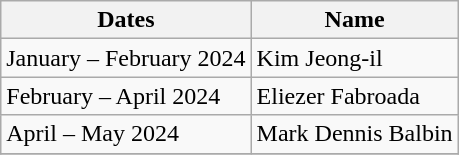<table class="wikitable">
<tr>
<th>Dates</th>
<th>Name</th>
</tr>
<tr>
<td>January – February 2024</td>
<td> Kim Jeong-il</td>
</tr>
<tr>
<td>February – April 2024</td>
<td> Eliezer Fabroada</td>
</tr>
<tr>
<td>April – May 2024</td>
<td> Mark Dennis Balbin</td>
</tr>
<tr>
</tr>
</table>
